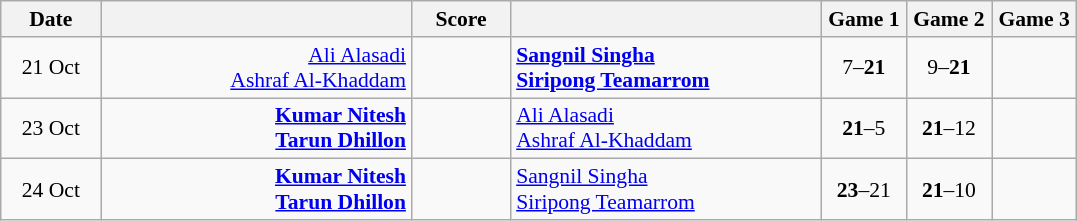<table class="wikitable" style="text-align:center; font-size:90% ">
<tr>
<th width="60">Date</th>
<th align="right" width="200"></th>
<th width="60">Score</th>
<th align="left" width="200"></th>
<th width="50">Game 1</th>
<th width="50">Game 2</th>
<th width="50">Game 3</th>
</tr>
<tr>
<td>21 Oct</td>
<td align="right"><a href='#'>Ali Alasadi</a> <br><a href='#'>Ashraf Al-Khaddam</a> </td>
<td align="center"></td>
<td align="left"><strong> <a href='#'>Sangnil Singha</a><br> <a href='#'>Siripong Teamarrom</a></strong></td>
<td>7–<strong>21</strong></td>
<td>9–<strong>21</strong></td>
<td></td>
</tr>
<tr>
<td>23 Oct</td>
<td align="right"><strong><a href='#'>Kumar Nitesh</a> <br><a href='#'>Tarun Dhillon</a> </strong></td>
<td align="center"></td>
<td align="left"> <a href='#'>Ali Alasadi</a><br> <a href='#'>Ashraf Al-Khaddam</a></td>
<td><strong>21</strong>–5</td>
<td><strong>21</strong>–12</td>
<td></td>
</tr>
<tr>
<td>24 Oct</td>
<td align="right"><strong><a href='#'>Kumar Nitesh</a> <br><a href='#'>Tarun Dhillon</a> </strong></td>
<td align="center"></td>
<td align="left"> <a href='#'>Sangnil Singha</a><br> <a href='#'>Siripong Teamarrom</a></td>
<td><strong>23</strong>–21</td>
<td><strong>21</strong>–10</td>
<td></td>
</tr>
</table>
